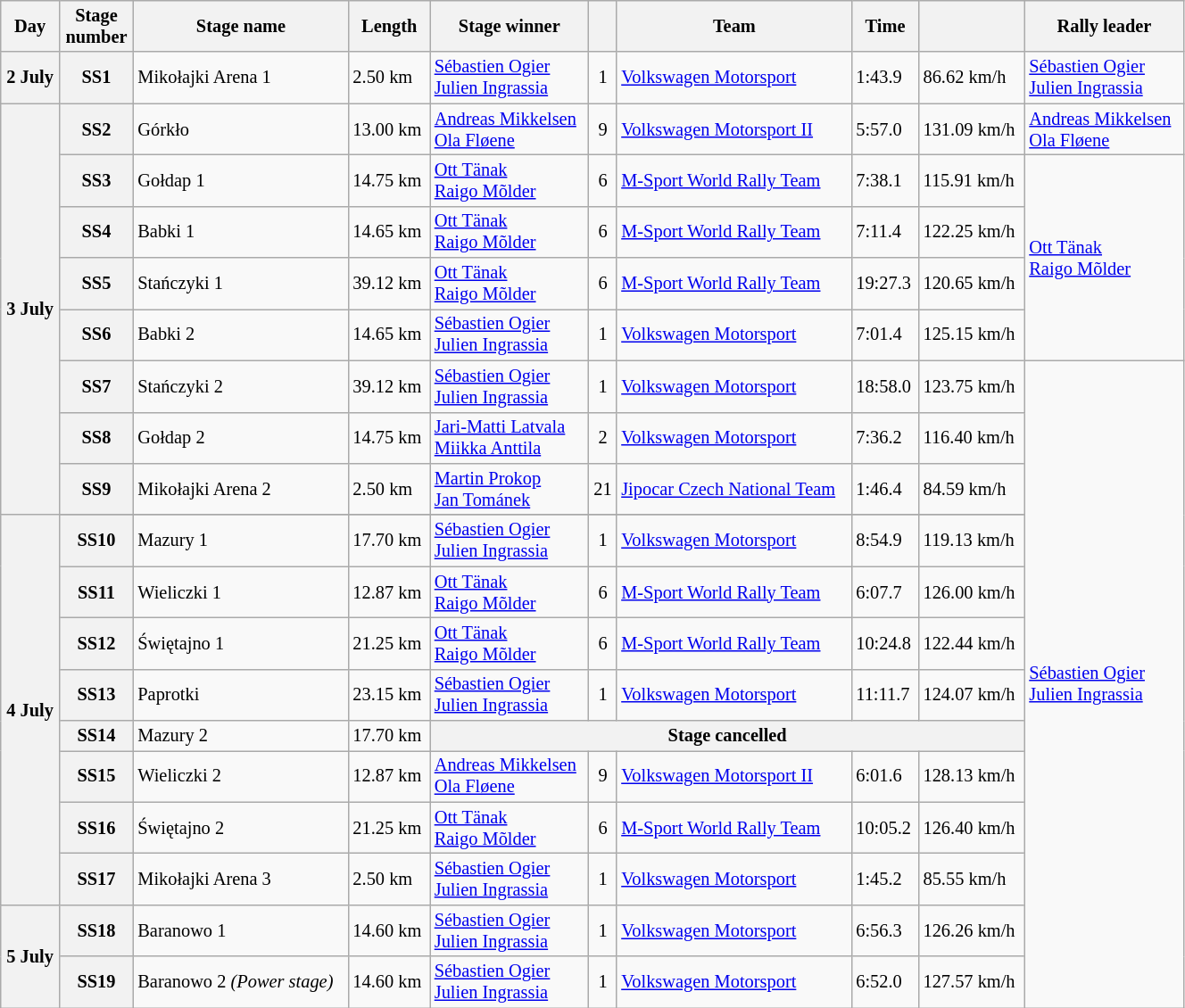<table class="wikitable" width=70% style="text-align: left; font-size: 85%;">
<tr>
<th>Day</th>
<th>Stage<br>number</th>
<th>Stage name</th>
<th>Length</th>
<th>Stage winner</th>
<th><br></th>
<th>Team</th>
<th>Time</th>
<th></th>
<th>Rally leader</th>
</tr>
<tr>
<th>2 July</th>
<th>SS1</th>
<td> Mikołajki Arena 1</td>
<td>2.50 km</td>
<td> <a href='#'>Sébastien Ogier</a><br> <a href='#'>Julien Ingrassia</a></td>
<td align="center">1</td>
<td> <a href='#'>Volkswagen Motorsport</a></td>
<td>1:43.9</td>
<td>86.62 km/h</td>
<td> <a href='#'>Sébastien Ogier</a><br> <a href='#'>Julien Ingrassia</a></td>
</tr>
<tr>
<th rowspan="8">3 July</th>
<th>SS2</th>
<td> Górkło</td>
<td>13.00 km</td>
<td> <a href='#'>Andreas Mikkelsen</a><br> <a href='#'>Ola Fløene</a></td>
<td align="center">9</td>
<td> <a href='#'>Volkswagen Motorsport II</a></td>
<td>5:57.0</td>
<td>131.09 km/h</td>
<td> <a href='#'>Andreas Mikkelsen</a><br> <a href='#'>Ola Fløene</a></td>
</tr>
<tr>
<th>SS3</th>
<td> Gołdap 1</td>
<td>14.75 km</td>
<td> <a href='#'>Ott Tänak</a><br> <a href='#'>Raigo Mõlder</a></td>
<td align="center">6</td>
<td> <a href='#'>M-Sport World Rally Team</a></td>
<td>7:38.1</td>
<td>115.91 km/h</td>
<td rowspan=4> <a href='#'>Ott Tänak</a><br> <a href='#'>Raigo Mõlder</a></td>
</tr>
<tr>
<th>SS4</th>
<td> Babki 1</td>
<td>14.65 km</td>
<td> <a href='#'>Ott Tänak</a><br> <a href='#'>Raigo Mõlder</a></td>
<td align="center">6</td>
<td> <a href='#'>M-Sport World Rally Team</a></td>
<td>7:11.4</td>
<td>122.25 km/h</td>
</tr>
<tr>
<th>SS5</th>
<td> Stańczyki 1</td>
<td>39.12 km</td>
<td> <a href='#'>Ott Tänak</a><br> <a href='#'>Raigo Mõlder</a></td>
<td align="center">6</td>
<td> <a href='#'>M-Sport World Rally Team</a></td>
<td>19:27.3</td>
<td>120.65 km/h</td>
</tr>
<tr>
<th>SS6</th>
<td> Babki 2</td>
<td>14.65 km</td>
<td> <a href='#'>Sébastien Ogier</a><br> <a href='#'>Julien Ingrassia</a></td>
<td align="center">1</td>
<td> <a href='#'>Volkswagen Motorsport</a></td>
<td>7:01.4</td>
<td>125.15 km/h</td>
</tr>
<tr>
<th>SS7</th>
<td> Stańczyki 2</td>
<td>39.12 km</td>
<td> <a href='#'>Sébastien Ogier</a><br> <a href='#'>Julien Ingrassia</a></td>
<td align="center">1</td>
<td> <a href='#'>Volkswagen Motorsport</a></td>
<td>18:58.0</td>
<td>123.75 km/h</td>
<td rowspan=14> <a href='#'>Sébastien Ogier</a><br> <a href='#'>Julien Ingrassia</a></td>
</tr>
<tr>
<th>SS8</th>
<td> Gołdap 2</td>
<td>14.75 km</td>
<td> <a href='#'>Jari-Matti Latvala</a><br> <a href='#'>Miikka Anttila</a></td>
<td align="center">2</td>
<td> <a href='#'>Volkswagen Motorsport</a></td>
<td>7:36.2</td>
<td>116.40 km/h</td>
</tr>
<tr>
<th>SS9</th>
<td> Mikołajki Arena 2</td>
<td>2.50 km</td>
<td> <a href='#'>Martin Prokop</a><br> <a href='#'>Jan Tománek</a></td>
<td align="center">21</td>
<td align="left"> <a href='#'>Jipocar Czech National Team</a></td>
<td>1:46.4</td>
<td>84.59 km/h</td>
</tr>
<tr>
<th rowspan="9">4 July</th>
</tr>
<tr>
<th>SS10</th>
<td> Mazury 1</td>
<td>17.70 km</td>
<td> <a href='#'>Sébastien Ogier</a><br> <a href='#'>Julien Ingrassia</a></td>
<td align="center">1</td>
<td> <a href='#'>Volkswagen Motorsport</a></td>
<td>8:54.9</td>
<td>119.13 km/h</td>
</tr>
<tr>
<th>SS11</th>
<td> Wieliczki 1</td>
<td>12.87 km</td>
<td> <a href='#'>Ott Tänak</a><br> <a href='#'>Raigo Mõlder</a></td>
<td align="center">6</td>
<td> <a href='#'>M-Sport World Rally Team</a></td>
<td>6:07.7</td>
<td>126.00 km/h</td>
</tr>
<tr>
<th>SS12</th>
<td> Świętajno 1</td>
<td>21.25 km</td>
<td> <a href='#'>Ott Tänak</a><br> <a href='#'>Raigo Mõlder</a></td>
<td align="center">6</td>
<td> <a href='#'>M-Sport World Rally Team</a></td>
<td>10:24.8</td>
<td>122.44 km/h</td>
</tr>
<tr>
<th>SS13</th>
<td> Paprotki</td>
<td>23.15 km</td>
<td> <a href='#'>Sébastien Ogier</a><br> <a href='#'>Julien Ingrassia</a></td>
<td align="center">1</td>
<td> <a href='#'>Volkswagen Motorsport</a></td>
<td>11:11.7</td>
<td>124.07 km/h</td>
</tr>
<tr>
<th>SS14</th>
<td> Mazury 2</td>
<td>17.70 km</td>
<th colspan=5>Stage cancelled</th>
</tr>
<tr>
<th>SS15</th>
<td> Wieliczki 2</td>
<td>12.87 km</td>
<td> <a href='#'>Andreas Mikkelsen</a><br> <a href='#'>Ola Fløene</a></td>
<td align="center">9</td>
<td> <a href='#'>Volkswagen Motorsport II</a></td>
<td>6:01.6</td>
<td>128.13 km/h</td>
</tr>
<tr>
<th>SS16</th>
<td> Świętajno 2</td>
<td>21.25 km</td>
<td> <a href='#'>Ott Tänak</a><br> <a href='#'>Raigo Mõlder</a></td>
<td align="center">6</td>
<td> <a href='#'>M-Sport World Rally Team</a></td>
<td>10:05.2</td>
<td>126.40 km/h</td>
</tr>
<tr>
<th>SS17</th>
<td> Mikołajki Arena 3</td>
<td>2.50 km</td>
<td> <a href='#'>Sébastien Ogier</a><br> <a href='#'>Julien Ingrassia</a></td>
<td align="center">1</td>
<td> <a href='#'>Volkswagen Motorsport</a></td>
<td>1:45.2</td>
<td>85.55 km/h</td>
</tr>
<tr>
<th rowspan="2">5 July</th>
<th>SS18</th>
<td> Baranowo 1</td>
<td>14.60 km</td>
<td> <a href='#'>Sébastien Ogier</a><br> <a href='#'>Julien Ingrassia</a></td>
<td align="center">1</td>
<td> <a href='#'>Volkswagen Motorsport</a></td>
<td>6:56.3</td>
<td>126.26 km/h</td>
</tr>
<tr>
<th>SS19</th>
<td> Baranowo 2 <em>(Power stage)</em></td>
<td>14.60 km</td>
<td> <a href='#'>Sébastien Ogier</a><br> <a href='#'>Julien Ingrassia</a></td>
<td align="center">1</td>
<td> <a href='#'>Volkswagen Motorsport</a></td>
<td>6:52.0</td>
<td>127.57 km/h</td>
</tr>
</table>
